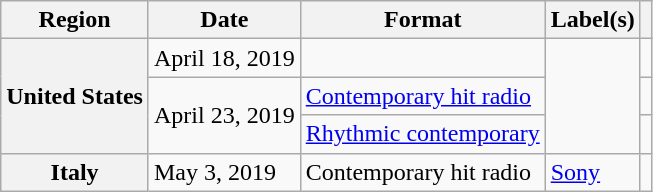<table class="wikitable plainrowheaders">
<tr>
<th scope="col">Region</th>
<th scope="col">Date</th>
<th scope="col">Format</th>
<th scope="col">Label(s)</th>
<th scope="col"></th>
</tr>
<tr>
<th scope="row" rowspan="3">United States</th>
<td>April 18, 2019</td>
<td></td>
<td rowspan="3"></td>
<td></td>
</tr>
<tr>
<td rowspan="2">April 23, 2019</td>
<td><a href='#'>Contemporary hit radio</a></td>
<td></td>
</tr>
<tr>
<td><a href='#'>Rhythmic contemporary</a></td>
<td></td>
</tr>
<tr>
<th scope="row">Italy</th>
<td>May 3, 2019</td>
<td>Contemporary hit radio</td>
<td><a href='#'>Sony</a></td>
<td></td>
</tr>
</table>
